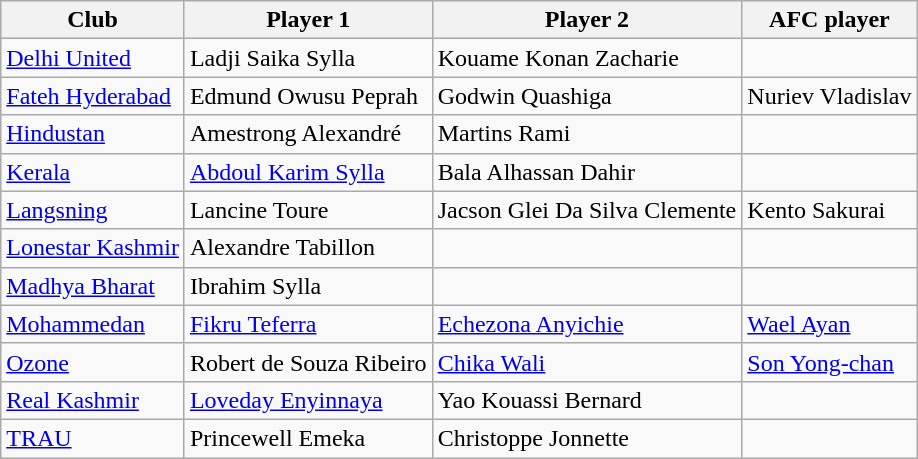<table class="sortable wikitable" style="text-align: left; font-size:100%">
<tr>
<th style="text-align:center;">Club</th>
<th style="text-align:center;">Player 1</th>
<th style="text-align:center;">Player 2</th>
<th style="text-align:center;">AFC player</th>
</tr>
<tr>
<td><a href='#'>Delhi United</a></td>
<td> Ladji Saika Sylla</td>
<td> Kouame Konan Zacharie</td>
<td></td>
</tr>
<tr>
<td><a href='#'>Fateh Hyderabad</a></td>
<td> Edmund Owusu Peprah</td>
<td> Godwin Quashiga</td>
<td> Nuriev Vladislav</td>
</tr>
<tr>
<td><a href='#'>Hindustan</a></td>
<td> Amestrong Alexandré</td>
<td> Martins Rami</td>
<td></td>
</tr>
<tr>
<td><a href='#'>Kerala</a></td>
<td> <a href='#'>Abdoul Karim Sylla</a></td>
<td> Bala Alhassan Dahir</td>
<td></td>
</tr>
<tr>
<td><a href='#'>Langsning</a></td>
<td> Lancine Toure</td>
<td> Jacson Glei Da Silva Clemente</td>
<td> Kento Sakurai</td>
</tr>
<tr>
<td><a href='#'>Lonestar Kashmir</a></td>
<td> Alexandre Tabillon</td>
<td></td>
<td></td>
</tr>
<tr>
<td><a href='#'>Madhya Bharat</a></td>
<td> Ibrahim Sylla</td>
<td></td>
<td></td>
</tr>
<tr>
<td><a href='#'>Mohammedan</a></td>
<td> <a href='#'>Fikru Teferra</a></td>
<td> <a href='#'>Echezona Anyichie</a></td>
<td> <a href='#'>Wael Ayan</a></td>
</tr>
<tr>
<td><a href='#'>Ozone</a></td>
<td> Robert de Souza Ribeiro </td>
<td> <a href='#'>Chika Wali</a></td>
<td> <a href='#'>Son Yong-chan</a></td>
</tr>
<tr>
<td><a href='#'>Real Kashmir</a></td>
<td> <a href='#'>Loveday Enyinnaya</a></td>
<td> Yao Kouassi Bernard</td>
<td></td>
</tr>
<tr>
<td><a href='#'>TRAU</a></td>
<td> Princewell Emeka </td>
<td> Christoppe Jonnette</td>
<td></td>
</tr>
</table>
